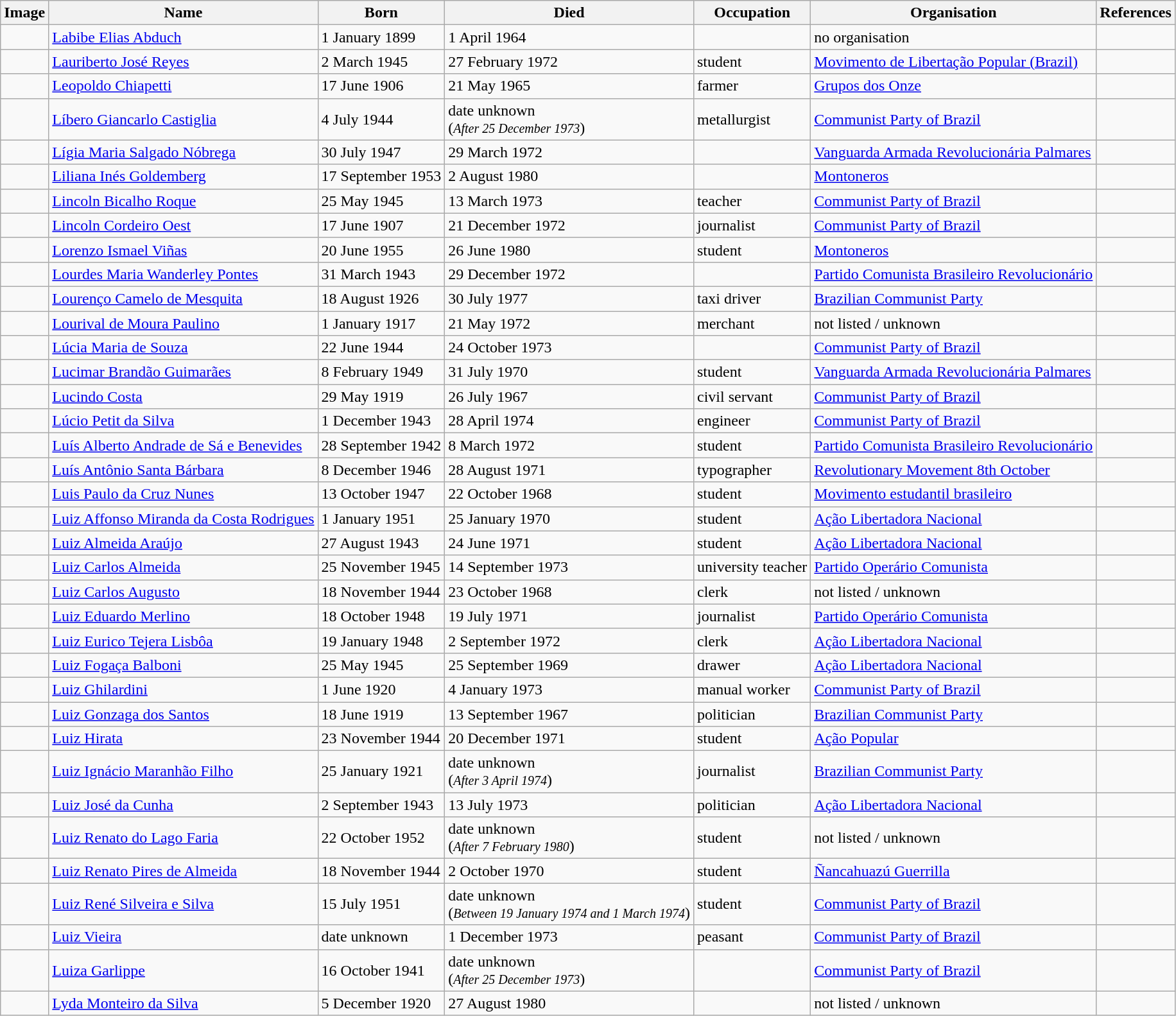<table class='wikitable sortable'>
<tr>
<th>Image</th>
<th>Name</th>
<th>Born</th>
<th>Died</th>
<th>Occupation</th>
<th>Organisation</th>
<th>References</th>
</tr>
<tr>
<td></td>
<td><a href='#'>Labibe Elias Abduch</a></td>
<td>1 January 1899</td>
<td>1 April 1964</td>
<td></td>
<td>no organisation</td>
<td></td>
</tr>
<tr>
<td></td>
<td><a href='#'>Lauriberto José Reyes</a></td>
<td>2 March 1945</td>
<td>27 February 1972</td>
<td>student</td>
<td><a href='#'>Movimento de Libertação Popular (Brazil)</a></td>
<td></td>
</tr>
<tr>
<td></td>
<td><a href='#'>Leopoldo Chiapetti</a></td>
<td>17 June 1906</td>
<td>21 May 1965</td>
<td>farmer</td>
<td><a href='#'>Grupos dos Onze</a></td>
<td></td>
</tr>
<tr>
<td></td>
<td><a href='#'>Líbero Giancarlo Castiglia</a></td>
<td>4 July 1944</td>
<td>date unknown<br>(<small><em>After 25 December 1973</em></small>)</td>
<td>metallurgist</td>
<td><a href='#'>Communist Party of Brazil</a></td>
<td></td>
</tr>
<tr>
<td></td>
<td><a href='#'>Lígia Maria Salgado Nóbrega</a></td>
<td>30 July 1947</td>
<td>29 March 1972</td>
<td></td>
<td><a href='#'>Vanguarda Armada Revolucionária Palmares</a></td>
<td></td>
</tr>
<tr>
<td></td>
<td><a href='#'>Liliana Inés Goldemberg</a></td>
<td>17 September 1953</td>
<td>2 August 1980</td>
<td></td>
<td><a href='#'>Montoneros</a></td>
<td></td>
</tr>
<tr>
<td></td>
<td><a href='#'>Lincoln Bicalho Roque</a></td>
<td>25 May 1945</td>
<td>13 March 1973</td>
<td>teacher</td>
<td><a href='#'>Communist Party of Brazil</a></td>
<td></td>
</tr>
<tr>
<td></td>
<td><a href='#'>Lincoln Cordeiro Oest</a></td>
<td>17 June 1907</td>
<td>21 December 1972</td>
<td>journalist</td>
<td><a href='#'>Communist Party of Brazil</a></td>
<td></td>
</tr>
<tr>
<td></td>
<td><a href='#'>Lorenzo Ismael Viñas</a></td>
<td>20 June 1955</td>
<td>26 June 1980</td>
<td>student</td>
<td><a href='#'>Montoneros</a></td>
<td></td>
</tr>
<tr>
<td></td>
<td><a href='#'>Lourdes Maria Wanderley Pontes</a></td>
<td>31 March 1943</td>
<td>29 December 1972</td>
<td></td>
<td><a href='#'>Partido Comunista Brasileiro Revolucionário</a></td>
<td></td>
</tr>
<tr>
<td></td>
<td><a href='#'>Lourenço Camelo de Mesquita</a></td>
<td>18 August 1926</td>
<td>30 July 1977</td>
<td>taxi driver</td>
<td><a href='#'>Brazilian Communist Party</a></td>
<td></td>
</tr>
<tr>
<td></td>
<td><a href='#'>Lourival de Moura Paulino</a></td>
<td>1 January 1917</td>
<td>21 May 1972</td>
<td>merchant</td>
<td>not listed / unknown</td>
<td></td>
</tr>
<tr>
<td></td>
<td><a href='#'>Lúcia Maria de Souza</a></td>
<td>22 June 1944</td>
<td>24 October 1973</td>
<td></td>
<td><a href='#'>Communist Party of Brazil</a></td>
<td></td>
</tr>
<tr>
<td></td>
<td><a href='#'>Lucimar Brandão Guimarães</a></td>
<td>8 February 1949</td>
<td>31 July 1970</td>
<td>student</td>
<td><a href='#'>Vanguarda Armada Revolucionária Palmares</a></td>
<td></td>
</tr>
<tr>
<td></td>
<td><a href='#'>Lucindo Costa</a></td>
<td>29 May 1919</td>
<td>26 July 1967</td>
<td>civil servant</td>
<td><a href='#'>Communist Party of Brazil</a></td>
<td></td>
</tr>
<tr>
<td></td>
<td><a href='#'>Lúcio Petit da Silva</a></td>
<td>1 December 1943</td>
<td>28 April 1974</td>
<td>engineer</td>
<td><a href='#'>Communist Party of Brazil</a></td>
<td></td>
</tr>
<tr>
<td></td>
<td><a href='#'>Luís Alberto Andrade de Sá e Benevides</a></td>
<td>28 September 1942</td>
<td>8 March 1972</td>
<td>student</td>
<td><a href='#'>Partido Comunista Brasileiro Revolucionário</a></td>
<td></td>
</tr>
<tr>
<td></td>
<td><a href='#'>Luís Antônio Santa Bárbara</a></td>
<td>8 December 1946</td>
<td>28 August 1971</td>
<td>typographer</td>
<td><a href='#'>Revolutionary Movement 8th October</a></td>
<td></td>
</tr>
<tr>
<td></td>
<td><a href='#'>Luis Paulo da Cruz Nunes</a></td>
<td>13 October 1947</td>
<td>22 October 1968</td>
<td>student</td>
<td><a href='#'>Movimento estudantil brasileiro</a></td>
<td></td>
</tr>
<tr>
<td></td>
<td><a href='#'>Luiz Affonso Miranda da Costa Rodrigues</a></td>
<td>1 January 1951</td>
<td>25 January 1970</td>
<td>student</td>
<td><a href='#'>Ação Libertadora Nacional</a></td>
<td></td>
</tr>
<tr>
<td></td>
<td><a href='#'>Luiz Almeida Araújo</a></td>
<td>27 August 1943</td>
<td>24 June 1971</td>
<td>student</td>
<td><a href='#'>Ação Libertadora Nacional</a></td>
<td></td>
</tr>
<tr>
<td></td>
<td><a href='#'>Luiz Carlos Almeida</a></td>
<td>25 November 1945</td>
<td>14 September 1973</td>
<td>university teacher</td>
<td><a href='#'>Partido Operário Comunista</a></td>
<td></td>
</tr>
<tr>
<td></td>
<td><a href='#'>Luiz Carlos Augusto</a></td>
<td>18 November 1944</td>
<td>23 October 1968</td>
<td>clerk</td>
<td>not listed / unknown</td>
<td></td>
</tr>
<tr>
<td></td>
<td><a href='#'>Luiz Eduardo Merlino</a></td>
<td>18 October 1948</td>
<td>19 July 1971</td>
<td>journalist</td>
<td><a href='#'>Partido Operário Comunista</a></td>
<td></td>
</tr>
<tr>
<td></td>
<td><a href='#'>Luiz Eurico Tejera Lisbôa</a></td>
<td>19 January 1948</td>
<td>2 September 1972</td>
<td>clerk</td>
<td><a href='#'>Ação Libertadora Nacional</a></td>
<td></td>
</tr>
<tr>
<td></td>
<td><a href='#'>Luiz Fogaça Balboni</a></td>
<td>25 May 1945</td>
<td>25 September 1969</td>
<td>drawer</td>
<td><a href='#'>Ação Libertadora Nacional</a></td>
<td></td>
</tr>
<tr>
<td></td>
<td><a href='#'>Luiz Ghilardini</a></td>
<td>1 June 1920</td>
<td>4 January 1973</td>
<td>manual worker</td>
<td><a href='#'>Communist Party of Brazil</a></td>
<td></td>
</tr>
<tr>
<td></td>
<td><a href='#'>Luiz Gonzaga dos Santos</a></td>
<td>18 June 1919</td>
<td>13 September 1967</td>
<td>politician</td>
<td><a href='#'>Brazilian Communist Party</a></td>
<td></td>
</tr>
<tr>
<td></td>
<td><a href='#'>Luiz Hirata</a></td>
<td>23 November 1944</td>
<td>20 December 1971</td>
<td>student</td>
<td><a href='#'>Ação Popular</a></td>
<td></td>
</tr>
<tr>
<td></td>
<td><a href='#'>Luiz Ignácio Maranhão Filho</a></td>
<td>25 January 1921</td>
<td>date unknown<br>(<small><em>After 3 April 1974</em></small>)</td>
<td>journalist</td>
<td><a href='#'>Brazilian Communist Party</a></td>
<td></td>
</tr>
<tr>
<td></td>
<td><a href='#'>Luiz José da Cunha</a></td>
<td>2 September 1943</td>
<td>13 July 1973</td>
<td>politician</td>
<td><a href='#'>Ação Libertadora Nacional</a></td>
<td></td>
</tr>
<tr>
<td></td>
<td><a href='#'>Luiz Renato do Lago Faria</a></td>
<td>22 October 1952</td>
<td>date unknown<br>(<small><em>After 7 February 1980</em></small>)</td>
<td>student</td>
<td>not listed / unknown</td>
<td></td>
</tr>
<tr>
<td></td>
<td><a href='#'>Luiz Renato Pires de Almeida</a></td>
<td>18 November 1944</td>
<td>2 October 1970</td>
<td>student</td>
<td><a href='#'>Ñancahuazú Guerrilla</a></td>
<td></td>
</tr>
<tr>
<td></td>
<td><a href='#'>Luiz René Silveira e Silva</a></td>
<td>15 July 1951</td>
<td>date unknown<br>(<small><em>Between 19 January 1974 and 1 March 1974</em></small>)</td>
<td>student</td>
<td><a href='#'>Communist Party of Brazil</a></td>
<td></td>
</tr>
<tr>
<td></td>
<td><a href='#'>Luiz Vieira</a></td>
<td>date unknown</td>
<td>1 December 1973</td>
<td>peasant</td>
<td><a href='#'>Communist Party of Brazil</a></td>
<td></td>
</tr>
<tr>
<td></td>
<td><a href='#'>Luiza Garlippe</a></td>
<td>16 October 1941</td>
<td>date unknown<br>(<small><em>After 25 December 1973</em></small>)</td>
<td></td>
<td><a href='#'>Communist Party of Brazil</a></td>
<td></td>
</tr>
<tr>
<td></td>
<td><a href='#'>Lyda Monteiro da Silva</a></td>
<td>5 December 1920</td>
<td>27 August 1980</td>
<td></td>
<td>not listed / unknown</td>
<td></td>
</tr>
</table>
